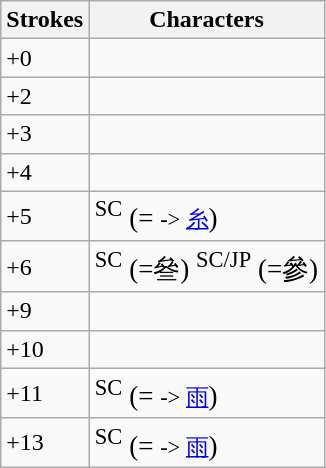<table class="wikitable">
<tr>
<th>Strokes</th>
<th>Characters</th>
</tr>
<tr --->
<td>+0</td>
<td style="font-size: large;"></td>
</tr>
<tr --->
<td>+2</td>
<td style="font-size: large;">  </td>
</tr>
<tr --->
<td>+3</td>
<td style="font-size: large;"></td>
</tr>
<tr --->
<td>+4</td>
<td style="font-size: large;"></td>
</tr>
<tr --->
<td>+5</td>
<td style="font-size: large;"> <sup>SC</sup> (= <small>-> <a href='#'>糸</a></small>) </td>
</tr>
<tr --->
<td>+6</td>
<td style="font-size: large;"> <sup>SC</sup> (=叄) <sup>SC/JP</sup> (=參)</td>
</tr>
<tr --->
<td>+9</td>
<td style="font-size: large;"> </td>
</tr>
<tr --->
<td>+10</td>
<td style="font-size: large;"></td>
</tr>
<tr --->
<td>+11</td>
<td style="font-size: large;"><sup>SC</sup> (= <small>-> <a href='#'>雨</a></small>)</td>
</tr>
<tr --->
<td>+13</td>
<td style="font-size: large;"><sup>SC</sup> (= <small>-> <a href='#'>雨</a></small>)</td>
</tr>
</table>
